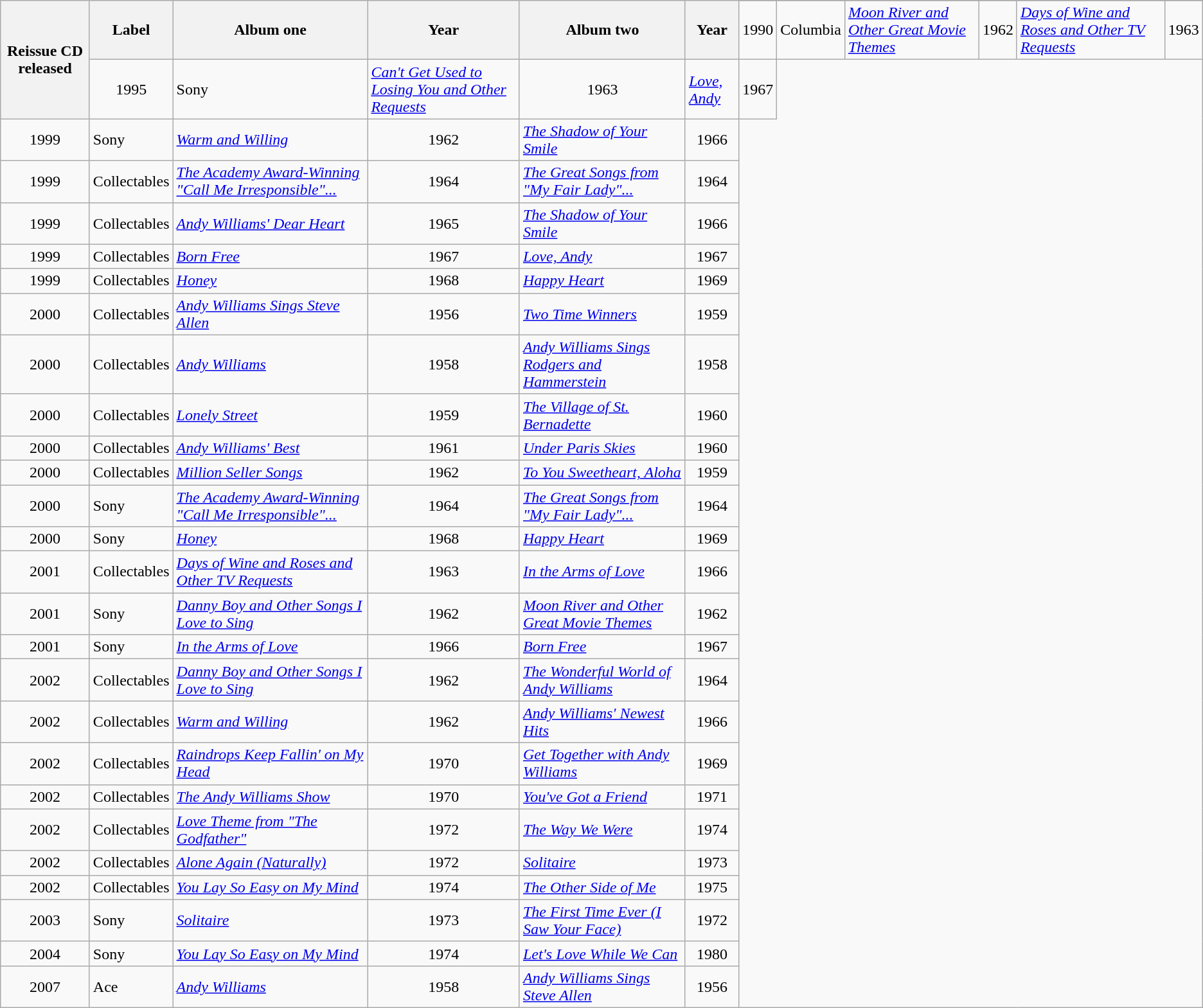<table class="wikitable collapsible collapsed sortable">
<tr>
<th rowspan="3">Reissue CD released</th>
<th rowspan="2">Label</th>
<th rowspan="2">Album one</th>
<th rowspan="2">Year</th>
<th rowspan="2">Album two</th>
<th rowspan="2">Year</th>
</tr>
<tr>
<td style="text-align:center;">1990</td>
<td>Columbia</td>
<td><em><a href='#'>Moon River and Other Great Movie Themes</a></em></td>
<td style="text-align:center;">1962</td>
<td><em><a href='#'>Days of Wine and Roses and Other TV Requests</a></em></td>
<td style="text-align:center;">1963</td>
</tr>
<tr>
<td style="text-align:center;">1995</td>
<td>Sony</td>
<td><em><a href='#'>Can't Get Used to Losing You and Other Requests</a></em></td>
<td style="text-align:center;">1963</td>
<td><em><a href='#'>Love, Andy</a></em></td>
<td style="text-align:center;">1967</td>
</tr>
<tr>
<td style="text-align:center;">1999</td>
<td>Sony</td>
<td><em><a href='#'>Warm and Willing</a></em></td>
<td style="text-align:center;">1962</td>
<td><em><a href='#'>The Shadow of Your Smile</a></em></td>
<td style="text-align:center;">1966</td>
</tr>
<tr>
<td style="text-align:center;">1999</td>
<td>Collectables</td>
<td><em><a href='#'>The Academy Award-Winning "Call Me Irresponsible"...</a></em></td>
<td style="text-align:center;">1964</td>
<td><em><a href='#'>The Great Songs from "My Fair Lady"...</a></em></td>
<td style="text-align:center;">1964</td>
</tr>
<tr>
<td style="text-align:center;">1999</td>
<td>Collectables</td>
<td><em><a href='#'>Andy Williams' Dear Heart</a></em></td>
<td style="text-align:center;">1965</td>
<td><em><a href='#'>The Shadow of Your Smile</a></em></td>
<td style="text-align:center;">1966</td>
</tr>
<tr>
<td style="text-align:center;">1999</td>
<td>Collectables</td>
<td><em><a href='#'>Born Free</a></em></td>
<td style="text-align:center;">1967</td>
<td><em><a href='#'>Love, Andy</a></em></td>
<td style="text-align:center;">1967</td>
</tr>
<tr>
<td style="text-align:center;">1999</td>
<td>Collectables</td>
<td><em><a href='#'>Honey</a></em></td>
<td style="text-align:center;">1968</td>
<td><em><a href='#'>Happy Heart</a></em></td>
<td style="text-align:center;">1969</td>
</tr>
<tr>
<td style="text-align:center;">2000</td>
<td>Collectables</td>
<td><em><a href='#'>Andy Williams Sings Steve Allen</a></em></td>
<td style="text-align:center;">1956</td>
<td><em><a href='#'>Two Time Winners</a></em></td>
<td style="text-align:center;">1959</td>
</tr>
<tr>
<td style="text-align:center;">2000</td>
<td>Collectables</td>
<td><em><a href='#'>Andy Williams</a></em></td>
<td style="text-align:center;">1958</td>
<td><em><a href='#'>Andy Williams Sings Rodgers and Hammerstein</a></em></td>
<td style="text-align:center;">1958</td>
</tr>
<tr>
<td style="text-align:center;">2000</td>
<td>Collectables</td>
<td><em><a href='#'>Lonely Street</a></em></td>
<td style="text-align:center;">1959</td>
<td><em><a href='#'>The Village of St. Bernadette</a></em></td>
<td style="text-align:center;">1960</td>
</tr>
<tr>
<td style="text-align:center;">2000</td>
<td>Collectables</td>
<td><em><a href='#'>Andy Williams' Best</a></em></td>
<td style="text-align:center;">1961</td>
<td><em><a href='#'>Under Paris Skies</a></em></td>
<td style="text-align:center;">1960</td>
</tr>
<tr>
<td style="text-align:center;">2000</td>
<td>Collectables</td>
<td><em><a href='#'>Million Seller Songs</a></em></td>
<td style="text-align:center;">1962</td>
<td><em><a href='#'>To You Sweetheart, Aloha</a></em></td>
<td style="text-align:center;">1959</td>
</tr>
<tr>
<td style="text-align:center;">2000</td>
<td>Sony</td>
<td><em><a href='#'>The Academy Award-Winning "Call Me Irresponsible"...</a></em></td>
<td style="text-align:center;">1964</td>
<td><em><a href='#'>The Great Songs from "My Fair Lady"...</a></em></td>
<td style="text-align:center;">1964</td>
</tr>
<tr>
<td style="text-align:center;">2000</td>
<td>Sony</td>
<td><em><a href='#'>Honey</a></em></td>
<td style="text-align:center;">1968</td>
<td><em><a href='#'>Happy Heart</a></em></td>
<td style="text-align:center;">1969</td>
</tr>
<tr>
<td style="text-align:center;">2001</td>
<td>Collectables</td>
<td><em><a href='#'>Days of Wine and Roses and Other TV Requests</a></em></td>
<td style="text-align:center;">1963</td>
<td><em><a href='#'>In the Arms of Love</a></em></td>
<td style="text-align:center;">1966</td>
</tr>
<tr>
<td style="text-align:center;">2001</td>
<td>Sony</td>
<td><em><a href='#'>Danny Boy and Other Songs I Love to Sing</a></em></td>
<td style="text-align:center;">1962</td>
<td><em><a href='#'>Moon River and Other Great Movie Themes</a></em></td>
<td style="text-align:center;">1962</td>
</tr>
<tr>
<td style="text-align:center;">2001</td>
<td>Sony</td>
<td><em><a href='#'>In the Arms of Love</a></em></td>
<td style="text-align:center;">1966</td>
<td><em><a href='#'>Born Free</a></em></td>
<td style="text-align:center;">1967</td>
</tr>
<tr>
<td style="text-align:center;">2002</td>
<td>Collectables</td>
<td><em><a href='#'>Danny Boy and Other Songs I Love to Sing</a></em></td>
<td style="text-align:center;">1962</td>
<td><em><a href='#'>The Wonderful World of Andy Williams</a></em></td>
<td style="text-align:center;">1964</td>
</tr>
<tr>
<td style="text-align:center;">2002</td>
<td>Collectables</td>
<td><em><a href='#'>Warm and Willing</a></em></td>
<td style="text-align:center;">1962</td>
<td><em><a href='#'>Andy Williams' Newest Hits</a></em></td>
<td style="text-align:center;">1966</td>
</tr>
<tr>
<td style="text-align:center;">2002</td>
<td>Collectables</td>
<td><em><a href='#'>Raindrops Keep Fallin' on My Head</a></em></td>
<td style="text-align:center;">1970</td>
<td><em><a href='#'>Get Together with Andy Williams</a></em></td>
<td style="text-align:center;">1969</td>
</tr>
<tr>
<td style="text-align:center;">2002</td>
<td>Collectables</td>
<td><em><a href='#'>The Andy Williams Show</a></em></td>
<td style="text-align:center;">1970</td>
<td><em><a href='#'>You've Got a Friend</a></em></td>
<td style="text-align:center;">1971</td>
</tr>
<tr>
<td style="text-align:center;">2002</td>
<td>Collectables</td>
<td><em><a href='#'>Love Theme from "The Godfather"</a></em></td>
<td style="text-align:center;">1972</td>
<td><em><a href='#'>The Way We Were</a></em></td>
<td style="text-align:center;">1974</td>
</tr>
<tr>
<td style="text-align:center;">2002</td>
<td>Collectables</td>
<td><em><a href='#'>Alone Again (Naturally)</a></em></td>
<td style="text-align:center;">1972</td>
<td><em><a href='#'>Solitaire</a></em></td>
<td style="text-align:center;">1973</td>
</tr>
<tr>
<td style="text-align:center;">2002</td>
<td>Collectables</td>
<td><em><a href='#'>You Lay So Easy on My Mind</a></em></td>
<td style="text-align:center;">1974</td>
<td><em><a href='#'>The Other Side of Me</a></em></td>
<td style="text-align:center;">1975</td>
</tr>
<tr>
<td style="text-align:center;">2003</td>
<td>Sony</td>
<td><em><a href='#'>Solitaire</a></em></td>
<td style="text-align:center;">1973</td>
<td><em><a href='#'>The First Time Ever (I Saw Your Face)</a></em></td>
<td style="text-align:center;">1972</td>
</tr>
<tr>
<td style="text-align:center;">2004</td>
<td>Sony</td>
<td><em><a href='#'>You Lay So Easy on My Mind</a></em></td>
<td style="text-align:center;">1974</td>
<td><em><a href='#'>Let's Love While We Can</a></em></td>
<td style="text-align:center;">1980</td>
</tr>
<tr>
<td style="text-align:center;">2007</td>
<td>Ace</td>
<td><em><a href='#'>Andy Williams</a></em></td>
<td style="text-align:center;">1958</td>
<td><em><a href='#'>Andy Williams Sings Steve Allen</a></em></td>
<td style="text-align:center;">1956</td>
</tr>
</table>
